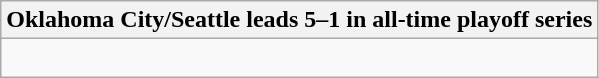<table class="wikitable collapsible collapsed">
<tr>
<th>Oklahoma City/Seattle leads 5–1 in all-time playoff series</th>
</tr>
<tr>
<td><br>




</td>
</tr>
</table>
